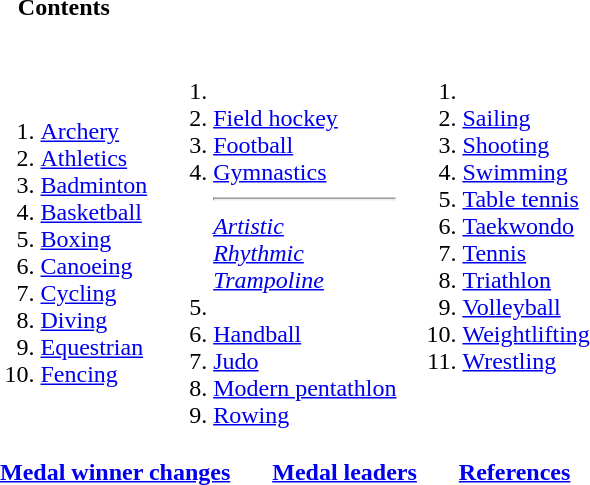<table id="toc" class="toc" summary="Contents">
<tr>
<td align="center"><strong>Contents</strong></td>
</tr>
<tr>
<td><br><ol><li><a href='#'>Archery</a></li><li><a href='#'>Athletics</a></li><li><a href='#'>Badminton</a></li><li><a href='#'>Basketball</a></li><li><a href='#'>Boxing</a></li><li><a href='#'>Canoeing</a></li><li><a href='#'>Cycling</a></li><li><a href='#'>Diving</a></li><li><a href='#'>Equestrian</a></li><li><a href='#'>Fencing</a></li></ol></td>
<td valign=top><br><ol><li><li><a href='#'>Field hockey</a></li><li><a href='#'>Football</a></li><li><a href='#'>Gymnastics</a><hr><em><a href='#'>Artistic</a><br><a href='#'>Rhythmic</a><br><a href='#'>Trampoline</a></em></li><li><li><a href='#'>Handball</a></li><li><a href='#'>Judo</a></li><li><a href='#'>Modern pentathlon</a></li><li><a href='#'>Rowing</a></li></ol></td>
<td valign=top><br><ol><li><li><a href='#'>Sailing</a></li><li><a href='#'>Shooting</a></li><li><a href='#'>Swimming</a></li><li><a href='#'>Table tennis</a></li><li><a href='#'>Taekwondo</a></li><li><a href='#'>Tennis</a></li><li><a href='#'>Triathlon</a></li><li><a href='#'>Volleyball</a></li><li><a href='#'>Weightlifting</a></li><li><a href='#'>Wrestling</a></li></ol></td>
</tr>
<tr>
<td align=center colspan=3><strong><a href='#'>Medal winner changes</a></strong>       <strong><a href='#'>Medal leaders</a></strong>       <strong><a href='#'>References</a></strong></td>
</tr>
</table>
